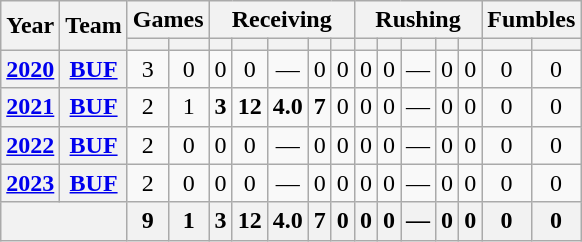<table class="wikitable" style="text-align:center;">
<tr>
<th rowspan="2">Year</th>
<th rowspan="2">Team</th>
<th colspan="2">Games</th>
<th colspan="5">Receiving</th>
<th colspan="5">Rushing</th>
<th colspan="2">Fumbles</th>
</tr>
<tr>
<th></th>
<th></th>
<th></th>
<th></th>
<th></th>
<th></th>
<th></th>
<th></th>
<th></th>
<th></th>
<th></th>
<th></th>
<th></th>
<th></th>
</tr>
<tr>
<th><a href='#'>2020</a></th>
<th><a href='#'>BUF</a></th>
<td>3</td>
<td>0</td>
<td>0</td>
<td>0</td>
<td>—</td>
<td>0</td>
<td>0</td>
<td>0</td>
<td>0</td>
<td>—</td>
<td>0</td>
<td>0</td>
<td>0</td>
<td>0</td>
</tr>
<tr>
<th><a href='#'>2021</a></th>
<th><a href='#'>BUF</a></th>
<td>2</td>
<td>1</td>
<td><strong>3</strong></td>
<td><strong>12</strong></td>
<td><strong>4.0</strong></td>
<td><strong>7</strong></td>
<td>0</td>
<td>0</td>
<td>0</td>
<td>—</td>
<td>0</td>
<td>0</td>
<td>0</td>
<td>0</td>
</tr>
<tr>
<th><a href='#'>2022</a></th>
<th><a href='#'>BUF</a></th>
<td>2</td>
<td>0</td>
<td>0</td>
<td>0</td>
<td>—</td>
<td>0</td>
<td>0</td>
<td>0</td>
<td>0</td>
<td>—</td>
<td>0</td>
<td>0</td>
<td>0</td>
<td>0</td>
</tr>
<tr>
<th><a href='#'>2023</a></th>
<th><a href='#'>BUF</a></th>
<td>2</td>
<td>0</td>
<td>0</td>
<td>0</td>
<td>—</td>
<td>0</td>
<td>0</td>
<td>0</td>
<td>0</td>
<td>—</td>
<td>0</td>
<td>0</td>
<td>0</td>
<td>0</td>
</tr>
<tr>
<th colspan="2"></th>
<th>9</th>
<th>1</th>
<th>3</th>
<th>12</th>
<th>4.0</th>
<th>7</th>
<th>0</th>
<th>0</th>
<th>0</th>
<th>—</th>
<th>0</th>
<th>0</th>
<th>0</th>
<th>0</th>
</tr>
</table>
